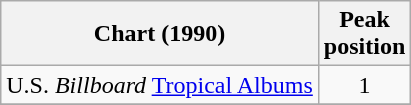<table class="wikitable">
<tr>
<th align="left">Chart (1990)</th>
<th align="left">Peak<br>position</th>
</tr>
<tr>
<td align="left">U.S. <em>Billboard</em> <a href='#'>Tropical Albums</a></td>
<td align="center">1</td>
</tr>
<tr>
</tr>
</table>
